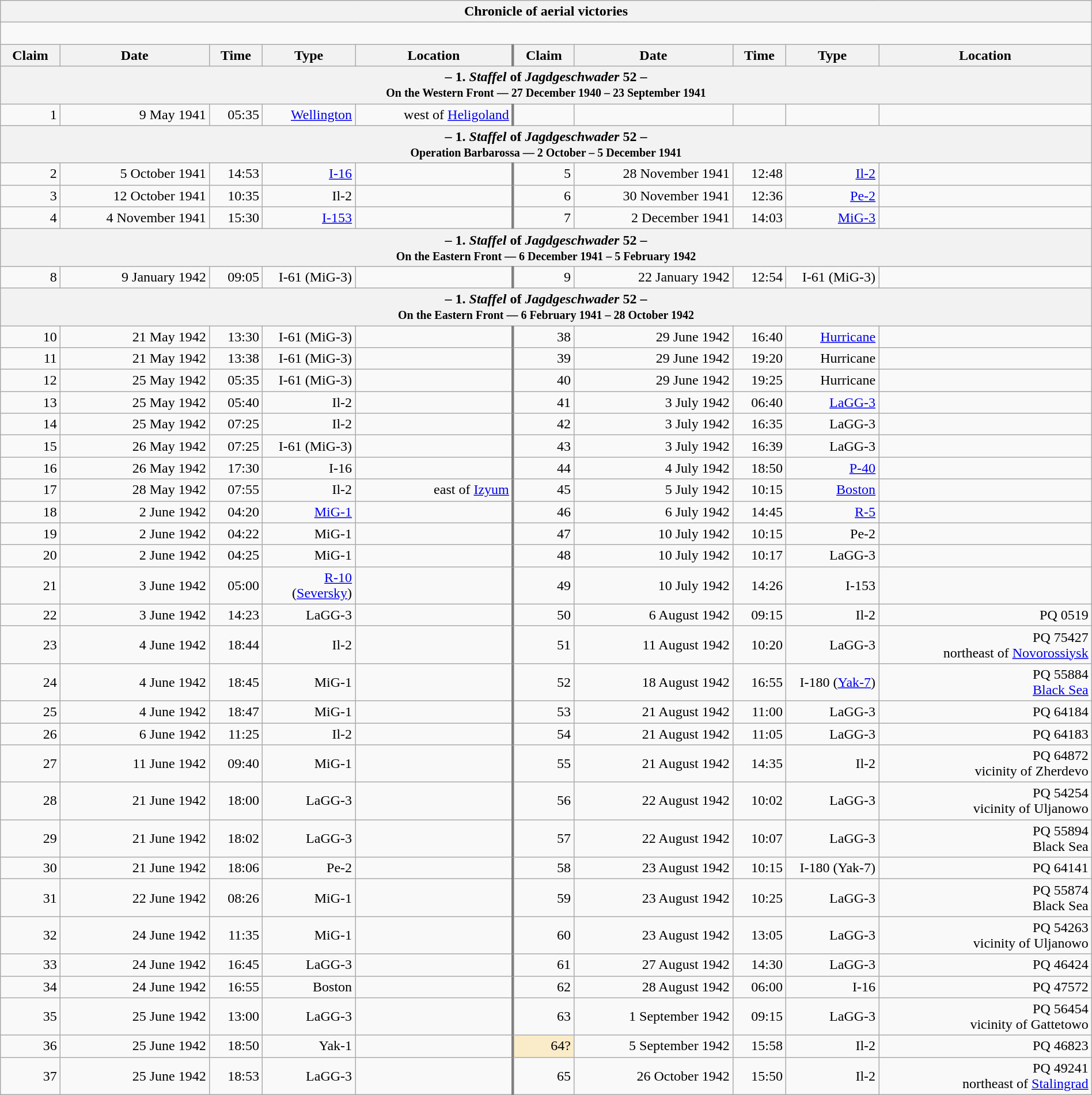<table class="wikitable plainrowheaders collapsible" style="margin-left: auto; margin-right: auto; border: none; text-align:right; width: 100%;">
<tr>
<th colspan="10">Chronicle of aerial victories</th>
</tr>
<tr>
<td colspan="10" style="text-align: left;"><br></td>
</tr>
<tr>
<th scope="col">Claim</th>
<th scope="col">Date</th>
<th scope="col">Time</th>
<th scope="col" width="100px">Type</th>
<th scope="col">Location</th>
<th scope="col" style="border-left: 3px solid grey;">Claim</th>
<th scope="col">Date</th>
<th scope="col">Time</th>
<th scope="col" width="100px">Type</th>
<th scope="col">Location</th>
</tr>
<tr>
<th colspan="10">– 1. <em>Staffel</em> of <em>Jagdgeschwader</em> 52 –<br><small>On the Western Front — 27 December 1940 – 23 September 1941</small></th>
</tr>
<tr>
<td>1</td>
<td>9 May 1941</td>
<td>05:35</td>
<td><a href='#'>Wellington</a></td>
<td> west of <a href='#'>Heligoland</a></td>
<td style="border-left: 3px solid grey;"></td>
<td></td>
<td></td>
<td></td>
<td></td>
</tr>
<tr>
<th colspan="10">– 1. <em>Staffel</em> of <em>Jagdgeschwader</em> 52 –<br><small>Operation Barbarossa — 2 October – 5 December 1941</small></th>
</tr>
<tr>
<td>2</td>
<td>5 October 1941</td>
<td>14:53</td>
<td><a href='#'>I-16</a></td>
<td></td>
<td style="border-left: 3px solid grey;">5</td>
<td>28 November 1941</td>
<td>12:48</td>
<td><a href='#'>Il-2</a></td>
<td></td>
</tr>
<tr>
<td>3</td>
<td>12 October 1941</td>
<td>10:35</td>
<td>Il-2</td>
<td></td>
<td style="border-left: 3px solid grey;">6</td>
<td>30 November 1941</td>
<td>12:36</td>
<td><a href='#'>Pe-2</a></td>
<td></td>
</tr>
<tr>
<td>4</td>
<td>4 November 1941</td>
<td>15:30</td>
<td><a href='#'>I-153</a></td>
<td></td>
<td style="border-left: 3px solid grey;">7</td>
<td>2 December 1941</td>
<td>14:03</td>
<td><a href='#'>MiG-3</a></td>
<td></td>
</tr>
<tr>
<th colspan="10">– 1. <em>Staffel</em> of <em>Jagdgeschwader</em> 52 –<br><small>On the Eastern Front — 6 December 1941 – 5 February 1942</small></th>
</tr>
<tr>
<td>8</td>
<td>9 January 1942</td>
<td>09:05</td>
<td>I-61 (MiG-3)</td>
<td></td>
<td style="border-left: 3px solid grey;">9</td>
<td>22 January 1942</td>
<td>12:54</td>
<td>I-61 (MiG-3)</td>
<td></td>
</tr>
<tr>
<th colspan="10">– 1. <em>Staffel</em> of <em>Jagdgeschwader</em> 52 –<br><small>On the Eastern Front — 6 February 1941 – 28 October 1942</small></th>
</tr>
<tr>
<td>10</td>
<td>21 May 1942</td>
<td>13:30</td>
<td>I-61 (MiG-3)</td>
<td></td>
<td style="border-left: 3px solid grey;">38</td>
<td>29 June 1942</td>
<td>16:40</td>
<td><a href='#'>Hurricane</a></td>
<td></td>
</tr>
<tr>
<td>11</td>
<td>21 May 1942</td>
<td>13:38</td>
<td>I-61 (MiG-3)</td>
<td></td>
<td style="border-left: 3px solid grey;">39</td>
<td>29 June 1942</td>
<td>19:20</td>
<td>Hurricane</td>
<td></td>
</tr>
<tr>
<td>12</td>
<td>25 May 1942</td>
<td>05:35</td>
<td>I-61 (MiG-3)</td>
<td></td>
<td style="border-left: 3px solid grey;">40</td>
<td>29 June 1942</td>
<td>19:25</td>
<td>Hurricane</td>
<td></td>
</tr>
<tr>
<td>13</td>
<td>25 May 1942</td>
<td>05:40</td>
<td>Il-2</td>
<td></td>
<td style="border-left: 3px solid grey;">41</td>
<td>3 July 1942</td>
<td>06:40</td>
<td><a href='#'>LaGG-3</a></td>
<td></td>
</tr>
<tr>
<td>14</td>
<td>25 May 1942</td>
<td>07:25</td>
<td>Il-2</td>
<td></td>
<td style="border-left: 3px solid grey;">42</td>
<td>3 July 1942</td>
<td>16:35</td>
<td>LaGG-3</td>
<td></td>
</tr>
<tr>
<td>15</td>
<td>26 May 1942</td>
<td>07:25</td>
<td>I-61 (MiG-3)</td>
<td></td>
<td style="border-left: 3px solid grey;">43</td>
<td>3 July 1942</td>
<td>16:39</td>
<td>LaGG-3</td>
<td></td>
</tr>
<tr>
<td>16</td>
<td>26 May 1942</td>
<td>17:30</td>
<td>I-16</td>
<td></td>
<td style="border-left: 3px solid grey;">44</td>
<td>4 July 1942</td>
<td>18:50</td>
<td><a href='#'>P-40</a></td>
<td></td>
</tr>
<tr>
<td>17</td>
<td>28 May 1942</td>
<td>07:55</td>
<td>Il-2</td>
<td> east of <a href='#'>Izyum</a></td>
<td style="border-left: 3px solid grey;">45</td>
<td>5 July 1942</td>
<td>10:15</td>
<td><a href='#'>Boston</a></td>
<td></td>
</tr>
<tr>
<td>18</td>
<td>2 June 1942</td>
<td>04:20</td>
<td><a href='#'>MiG-1</a></td>
<td></td>
<td style="border-left: 3px solid grey;">46</td>
<td>6 July 1942</td>
<td>14:45</td>
<td><a href='#'>R-5</a></td>
<td></td>
</tr>
<tr>
<td>19</td>
<td>2 June 1942</td>
<td>04:22</td>
<td>MiG-1</td>
<td></td>
<td style="border-left: 3px solid grey;">47</td>
<td>10 July 1942</td>
<td>10:15</td>
<td>Pe-2</td>
<td></td>
</tr>
<tr>
<td>20</td>
<td>2 June 1942</td>
<td>04:25</td>
<td>MiG-1</td>
<td></td>
<td style="border-left: 3px solid grey;">48</td>
<td>10 July 1942</td>
<td>10:17</td>
<td>LaGG-3</td>
<td></td>
</tr>
<tr>
<td>21</td>
<td>3 June 1942</td>
<td>05:00</td>
<td><a href='#'>R-10</a> (<a href='#'>Seversky</a>)</td>
<td></td>
<td style="border-left: 3px solid grey;">49</td>
<td>10 July 1942</td>
<td>14:26</td>
<td>I-153</td>
<td></td>
</tr>
<tr>
<td>22</td>
<td>3 June 1942</td>
<td>14:23</td>
<td>LaGG-3</td>
<td></td>
<td style="border-left: 3px solid grey;">50</td>
<td>6 August 1942</td>
<td>09:15</td>
<td>Il-2</td>
<td>PQ 0519</td>
</tr>
<tr>
<td>23</td>
<td>4 June 1942</td>
<td>18:44</td>
<td>Il-2</td>
<td></td>
<td style="border-left: 3px solid grey;">51</td>
<td>11 August 1942</td>
<td>10:20</td>
<td>LaGG-3</td>
<td>PQ 75427<br>northeast of <a href='#'>Novorossiysk</a></td>
</tr>
<tr>
<td>24</td>
<td>4 June 1942</td>
<td>18:45</td>
<td>MiG-1</td>
<td></td>
<td style="border-left: 3px solid grey;">52</td>
<td>18 August 1942</td>
<td>16:55</td>
<td>I-180 (<a href='#'>Yak-7</a>)</td>
<td>PQ 55884<br><a href='#'>Black Sea</a></td>
</tr>
<tr>
<td>25</td>
<td>4 June 1942</td>
<td>18:47</td>
<td>MiG-1</td>
<td></td>
<td style="border-left: 3px solid grey;">53</td>
<td>21 August 1942</td>
<td>11:00</td>
<td>LaGG-3</td>
<td>PQ 64184</td>
</tr>
<tr>
<td>26</td>
<td>6 June 1942</td>
<td>11:25</td>
<td>Il-2</td>
<td></td>
<td style="border-left: 3px solid grey;">54</td>
<td>21 August 1942</td>
<td>11:05</td>
<td>LaGG-3</td>
<td>PQ 64183</td>
</tr>
<tr>
<td>27</td>
<td>11 June 1942</td>
<td>09:40</td>
<td>MiG-1</td>
<td></td>
<td style="border-left: 3px solid grey;">55</td>
<td>21 August 1942</td>
<td>14:35</td>
<td>Il-2</td>
<td>PQ 64872<br>vicinity of Zherdevo</td>
</tr>
<tr>
<td>28</td>
<td>21 June 1942</td>
<td>18:00</td>
<td>LaGG-3</td>
<td></td>
<td style="border-left: 3px solid grey;">56</td>
<td>22 August 1942</td>
<td>10:02</td>
<td>LaGG-3</td>
<td>PQ 54254<br>vicinity of Uljanowo</td>
</tr>
<tr>
<td>29</td>
<td>21 June 1942</td>
<td>18:02</td>
<td>LaGG-3</td>
<td></td>
<td style="border-left: 3px solid grey;">57</td>
<td>22 August 1942</td>
<td>10:07</td>
<td>LaGG-3</td>
<td>PQ 55894<br>Black Sea</td>
</tr>
<tr>
<td>30</td>
<td>21 June 1942</td>
<td>18:06</td>
<td>Pe-2</td>
<td></td>
<td style="border-left: 3px solid grey;">58</td>
<td>23 August 1942</td>
<td>10:15</td>
<td>I-180 (Yak-7)</td>
<td>PQ 64141</td>
</tr>
<tr>
<td>31</td>
<td>22 June 1942</td>
<td>08:26</td>
<td>MiG-1</td>
<td></td>
<td style="border-left: 3px solid grey;">59</td>
<td>23 August 1942</td>
<td>10:25</td>
<td>LaGG-3</td>
<td>PQ 55874<br>Black Sea</td>
</tr>
<tr>
<td>32</td>
<td>24 June 1942</td>
<td>11:35</td>
<td>MiG-1</td>
<td></td>
<td style="border-left: 3px solid grey;">60</td>
<td>23 August 1942</td>
<td>13:05</td>
<td>LaGG-3</td>
<td>PQ 54263<br>vicinity of Uljanowo</td>
</tr>
<tr>
<td>33</td>
<td>24 June 1942</td>
<td>16:45</td>
<td>LaGG-3</td>
<td></td>
<td style="border-left: 3px solid grey;">61</td>
<td>27 August 1942</td>
<td>14:30</td>
<td>LaGG-3</td>
<td>PQ 46424</td>
</tr>
<tr>
<td>34</td>
<td>24 June 1942</td>
<td>16:55</td>
<td>Boston</td>
<td></td>
<td style="border-left: 3px solid grey;">62</td>
<td>28 August 1942</td>
<td>06:00</td>
<td>I-16</td>
<td>PQ 47572</td>
</tr>
<tr>
<td>35</td>
<td>25 June 1942</td>
<td>13:00</td>
<td>LaGG-3</td>
<td></td>
<td style="border-left: 3px solid grey;">63</td>
<td>1 September 1942</td>
<td>09:15</td>
<td>LaGG-3</td>
<td>PQ 56454<br>vicinity of Gattetowo</td>
</tr>
<tr>
<td>36</td>
<td>25 June 1942</td>
<td>18:50</td>
<td>Yak-1</td>
<td></td>
<td style="border-left: 3px solid grey; background:#faecc8">64?</td>
<td>5 September 1942</td>
<td>15:58</td>
<td>Il-2</td>
<td>PQ 46823</td>
</tr>
<tr>
<td>37</td>
<td>25 June 1942</td>
<td>18:53</td>
<td>LaGG-3</td>
<td></td>
<td style="border-left: 3px solid grey;">65</td>
<td>26 October 1942</td>
<td>15:50</td>
<td>Il-2</td>
<td>PQ 49241<br> northeast of <a href='#'>Stalingrad</a></td>
</tr>
</table>
